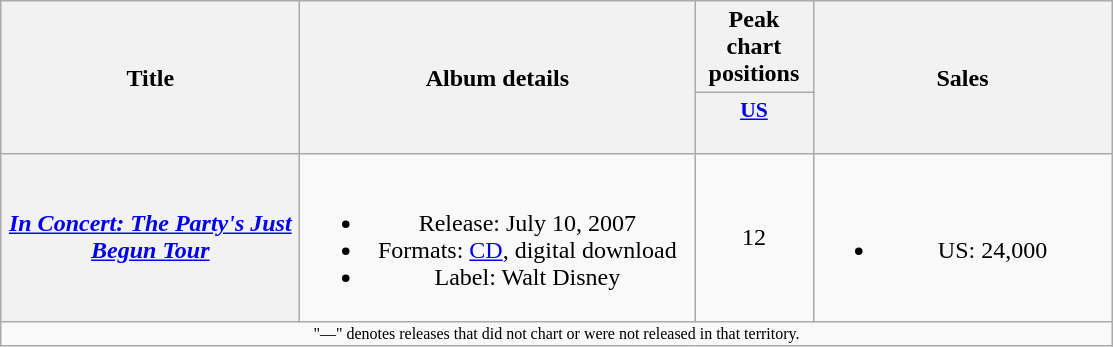<table class="wikitable plainrowheaders" style="text-align:center;">
<tr>
<th scope="col" rowspan="2" style="width:12em;">Title</th>
<th scope="col" rowspan="2" style="width:16em;">Album details</th>
<th scope="col" colspan="1">Peak chart positions</th>
<th scope="col" rowspan="2" style="width:12em;">Sales</th>
</tr>
<tr>
<th scope="col" style="width:5em;font-size:90%;"><a href='#'>US<br></a><br></th>
</tr>
<tr>
<th scope="row"><em><a href='#'>In Concert: The Party's Just Begun Tour</a></em></th>
<td><br><ul><li>Release: July 10, 2007</li><li>Formats: <a href='#'>CD</a>, digital download</li><li>Label: Walt Disney</li></ul></td>
<td>12</td>
<td><br><ul><li>US: 24,000</li></ul></td>
</tr>
<tr>
<td align="center" colspan="14" style="font-size:8pt">"—" denotes releases that did not chart or were not released in that territory.</td>
</tr>
</table>
